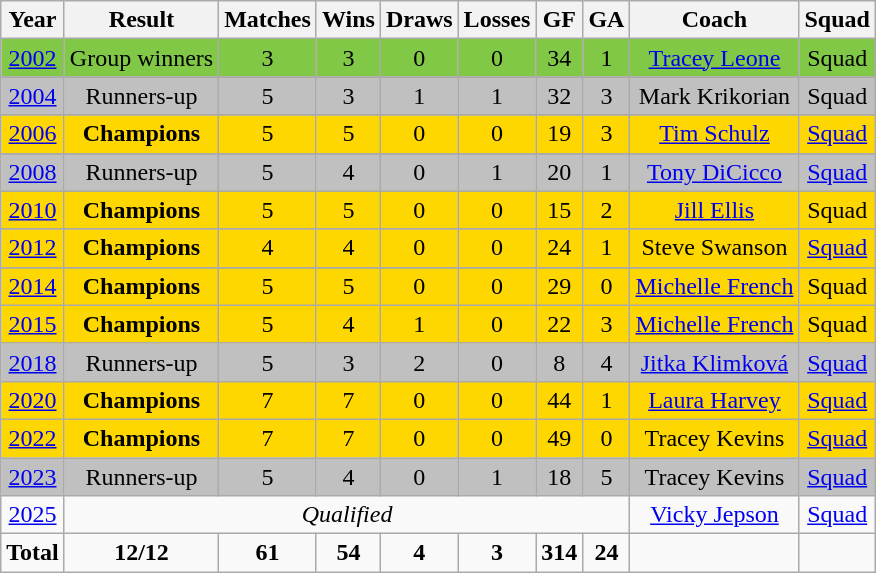<table class="wikitable" style="text-align: center;">
<tr>
<th>Year</th>
<th>Result</th>
<th>Matches</th>
<th>Wins</th>
<th>Draws</th>
<th>Losses</th>
<th>GF</th>
<th>GA</th>
<th>Coach</th>
<th>Squad</th>
</tr>
<tr bgcolor=#81c846>
<td> <a href='#'>2002</a></td>
<td>Group winners</td>
<td>3</td>
<td>3</td>
<td>0</td>
<td>0</td>
<td>34</td>
<td>1</td>
<td><a href='#'>Tracey Leone</a></td>
<td>Squad</td>
</tr>
<tr>
</tr>
<tr bgcolor=silver>
<td> <a href='#'>2004</a></td>
<td>Runners-up</td>
<td>5</td>
<td>3</td>
<td>1</td>
<td>1</td>
<td>32</td>
<td>3</td>
<td>Mark Krikorian</td>
<td>Squad</td>
</tr>
<tr>
</tr>
<tr bgcolor=gold>
<td> <a href='#'>2006</a></td>
<td><strong>Champions</strong></td>
<td>5</td>
<td>5</td>
<td>0</td>
<td>0</td>
<td>19</td>
<td>3</td>
<td><a href='#'>Tim Schulz</a></td>
<td><a href='#'>Squad</a></td>
</tr>
<tr>
</tr>
<tr bgcolor=silver>
<td> <a href='#'>2008</a></td>
<td>Runners-up</td>
<td>5</td>
<td>4</td>
<td>0</td>
<td>1</td>
<td>20</td>
<td>1</td>
<td><a href='#'>Tony DiCicco</a></td>
<td><a href='#'>Squad</a></td>
</tr>
<tr>
</tr>
<tr bgcolor=gold>
<td> <a href='#'>2010</a></td>
<td><strong>Champions</strong></td>
<td>5</td>
<td>5</td>
<td>0</td>
<td>0</td>
<td>15</td>
<td>2</td>
<td><a href='#'>Jill Ellis</a></td>
<td>Squad</td>
</tr>
<tr>
</tr>
<tr bgcolor=gold>
<td> <a href='#'>2012</a></td>
<td><strong>Champions</strong></td>
<td>4</td>
<td>4</td>
<td>0</td>
<td>0</td>
<td>24</td>
<td>1</td>
<td>Steve Swanson</td>
<td><a href='#'>Squad</a></td>
</tr>
<tr>
</tr>
<tr bgcolor=gold>
<td> <a href='#'>2014</a></td>
<td><strong>Champions</strong></td>
<td>5</td>
<td>5</td>
<td>0</td>
<td>0</td>
<td>29</td>
<td>0</td>
<td><a href='#'>Michelle French</a></td>
<td>Squad</td>
</tr>
<tr bgcolor=gold>
<td> <a href='#'>2015</a></td>
<td><strong>Champions</strong></td>
<td>5</td>
<td>4</td>
<td>1</td>
<td>0</td>
<td>22</td>
<td>3</td>
<td><a href='#'>Michelle French</a></td>
<td>Squad</td>
</tr>
<tr bgcolor=silver>
<td> <a href='#'>2018</a></td>
<td>Runners-up</td>
<td>5</td>
<td>3</td>
<td>2</td>
<td>0</td>
<td>8</td>
<td>4</td>
<td><a href='#'>Jitka Klimková</a></td>
<td><a href='#'>Squad</a></td>
</tr>
<tr bgcolor=gold>
<td> <a href='#'>2020</a></td>
<td><strong>Champions</strong></td>
<td>7</td>
<td>7</td>
<td>0</td>
<td>0</td>
<td>44</td>
<td>1</td>
<td><a href='#'>Laura Harvey</a></td>
<td><a href='#'>Squad</a></td>
</tr>
<tr bgcolor=gold>
<td> <a href='#'>2022</a></td>
<td><strong>Champions</strong></td>
<td>7</td>
<td>7</td>
<td>0</td>
<td>0</td>
<td>49</td>
<td>0</td>
<td>Tracey Kevins</td>
<td><a href='#'>Squad</a></td>
</tr>
<tr bgcolor=silver>
<td> <a href='#'>2023</a></td>
<td>Runners-up</td>
<td>5</td>
<td>4</td>
<td>0</td>
<td>1</td>
<td>18</td>
<td>5</td>
<td>Tracey Kevins</td>
<td><a href='#'>Squad</a></td>
</tr>
<tr>
<td> <a href='#'>2025</a></td>
<td colspan=7><em>Qualified</em></td>
<td><a href='#'>Vicky Jepson</a></td>
<td><a href='#'>Squad</a></td>
</tr>
<tr>
<td><strong>Total</strong></td>
<td><strong>12/12</strong></td>
<td><strong>61</strong></td>
<td><strong>54</strong></td>
<td><strong>4</strong></td>
<td><strong>3</strong></td>
<td><strong>314</strong></td>
<td><strong>24</strong></td>
<td></td>
</tr>
</table>
